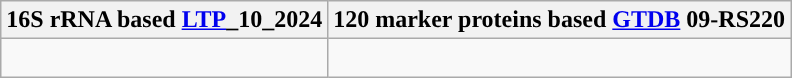<table class="wikitable">
<tr>
<th colspan=1>16S rRNA based <a href='#'>LTP</a>_10_2024</th>
<th colspan=1>120 marker proteins based <a href='#'>GTDB</a> 09-RS220</th>
</tr>
<tr>
<td style="vertical-align:top"><br></td>
<td><br></td>
</tr>
</table>
